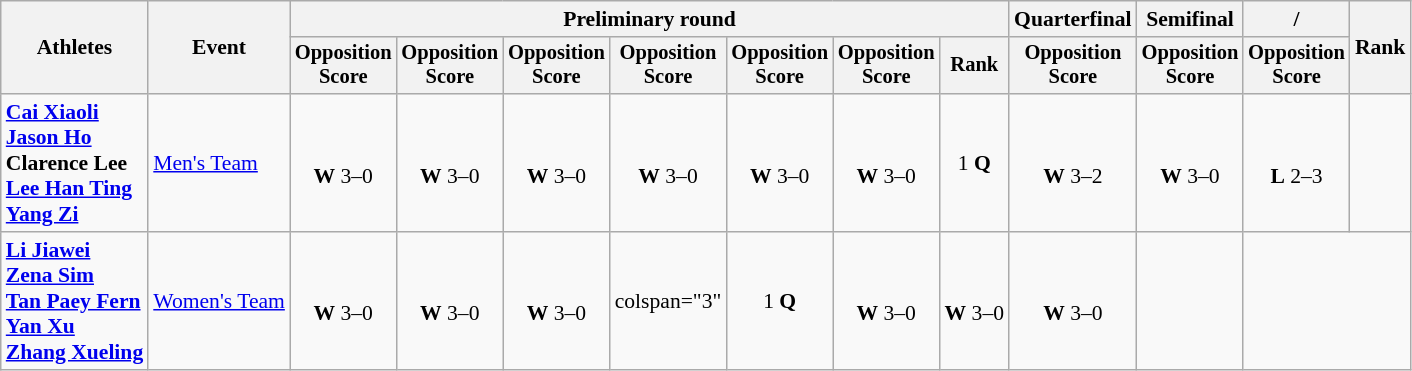<table class="wikitable" style="font-size:90%">
<tr>
<th rowspan=2>Athletes</th>
<th rowspan=2>Event</th>
<th colspan="7">Preliminary round</th>
<th>Quarterfinal</th>
<th>Semifinal</th>
<th> / </th>
<th rowspan=2>Rank</th>
</tr>
<tr style="font-size:95%">
<th>Opposition<br>Score</th>
<th>Opposition<br>Score</th>
<th>Opposition<br>Score</th>
<th>Opposition<br>Score</th>
<th>Opposition<br>Score</th>
<th>Opposition<br>Score</th>
<th>Rank</th>
<th>Opposition<br>Score</th>
<th>Opposition<br>Score</th>
<th>Opposition<br>Score</th>
</tr>
<tr align=center>
<td align=left><strong><a href='#'>Cai Xiaoli</a></strong><br><strong><a href='#'>Jason Ho</a></strong><br><strong>Clarence Lee</strong><br><strong><a href='#'>Lee Han Ting</a></strong><br><a href='#'><strong>Yang Zi</strong></a></td>
<td align=left><a href='#'>Men's Team</a></td>
<td><br><strong>W</strong> 3–0</td>
<td><br><strong>W</strong> 3–0</td>
<td><br><strong>W</strong> 3–0</td>
<td><br><strong>W</strong> 3–0</td>
<td><br><strong>W</strong> 3–0</td>
<td><br><strong>W</strong> 3–0</td>
<td>1 <strong>Q</strong></td>
<td><br><strong>W</strong> 3–2</td>
<td><br><strong>W</strong> 3–0</td>
<td><br><strong>L</strong> 2–3</td>
<td></td>
</tr>
<tr align=center>
<td align=left><strong><a href='#'>Li Jiawei</a></strong><br><strong><a href='#'>Zena Sim</a></strong><br><strong><a href='#'>Tan Paey Fern</a></strong><br><a href='#'><strong>Yan Xu</strong></a><br><strong><a href='#'>Zhang Xueling</a></strong></td>
<td align=left><a href='#'>Women's Team</a></td>
<td><br><strong>W</strong> 3–0</td>
<td><br><strong>W</strong> 3–0</td>
<td><br><strong>W</strong> 3–0</td>
<td>colspan="3" </td>
<td>1 <strong>Q</strong></td>
<td><br><strong>W</strong> 3–0</td>
<td><br><strong>W</strong> 3–0</td>
<td><br><strong>W</strong> 3–0</td>
<td></td>
</tr>
</table>
